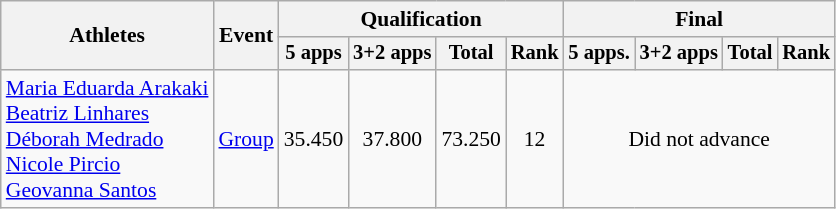<table class="wikitable" style="font-size:90%">
<tr>
<th rowspan="2">Athletes</th>
<th rowspan="2">Event</th>
<th colspan="4">Qualification</th>
<th colspan="4">Final</th>
</tr>
<tr style="font-size:95%">
<th>5 apps</th>
<th>3+2 apps</th>
<th>Total</th>
<th>Rank</th>
<th>5 apps.</th>
<th>3+2 apps</th>
<th>Total</th>
<th>Rank</th>
</tr>
<tr align=center>
<td align=left><a href='#'>Maria Eduarda Arakaki</a><br><a href='#'>Beatriz Linhares</a><br><a href='#'>Déborah Medrado</a><br><a href='#'>Nicole Pircio</a><br><a href='#'>Geovanna Santos</a></td>
<td align=left><a href='#'>Group</a></td>
<td>35.450</td>
<td>37.800</td>
<td>73.250</td>
<td>12</td>
<td colspan=4>Did not advance</td>
</tr>
</table>
